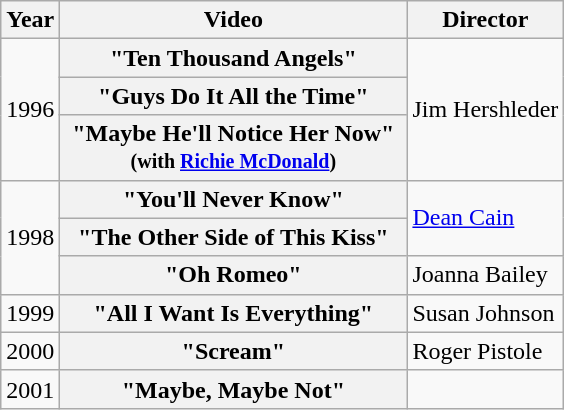<table class="wikitable plainrowheaders">
<tr>
<th>Year</th>
<th style="width:14em;">Video</th>
<th>Director</th>
</tr>
<tr>
<td rowspan="3">1996</td>
<th scope="row">"Ten Thousand Angels"</th>
<td rowspan="3">Jim Hershleder</td>
</tr>
<tr>
<th scope="row">"Guys Do It All the Time"</th>
</tr>
<tr>
<th scope="row">"Maybe He'll Notice Her Now"<br><small>(with <a href='#'>Richie McDonald</a>)</small></th>
</tr>
<tr>
<td rowspan="3">1998</td>
<th scope="row">"You'll Never Know"</th>
<td rowspan="2"><a href='#'>Dean Cain</a></td>
</tr>
<tr>
<th scope="row">"The Other Side of This Kiss"</th>
</tr>
<tr>
<th scope="row">"Oh Romeo"</th>
<td>Joanna Bailey</td>
</tr>
<tr>
<td>1999</td>
<th scope="row">"All I Want Is Everything"</th>
<td>Susan Johnson</td>
</tr>
<tr>
<td>2000</td>
<th scope="row">"Scream"</th>
<td>Roger Pistole</td>
</tr>
<tr>
<td>2001</td>
<th scope="row">"Maybe, Maybe Not"</th>
<td></td>
</tr>
</table>
